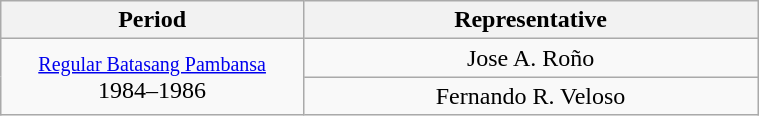<table class="wikitable" style="text-align:center; width:40%;">
<tr>
<th width="40%">Period</th>
<th>Representative</th>
</tr>
<tr>
<td rowspan="2"><small><a href='#'>Regular Batasang Pambansa</a></small><br>1984–1986</td>
<td>Jose A. Roño</td>
</tr>
<tr>
<td>Fernando R. Veloso</td>
</tr>
</table>
